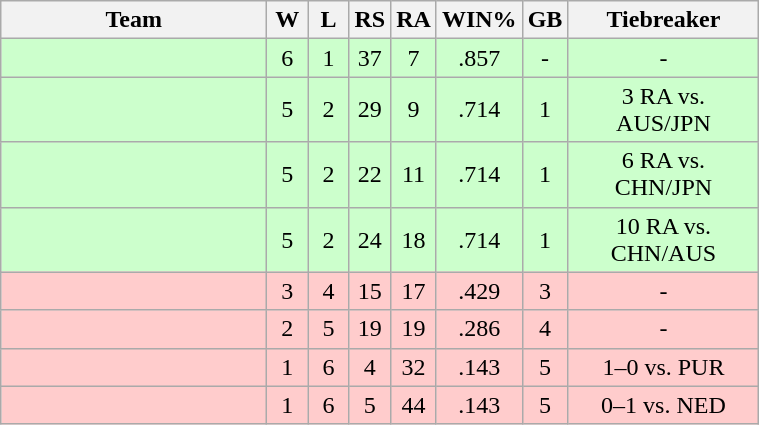<table class=wikitable style=text-align:center>
<tr>
<th width=170>Team</th>
<th width=20>W</th>
<th width=20>L</th>
<th width=20>RS</th>
<th width=20>RA</th>
<th width=20>WIN%</th>
<th width=20>GB</th>
<th width=120>Tiebreaker</th>
</tr>
<tr style="background:#cfc;">
<td align=left></td>
<td>6</td>
<td>1</td>
<td>37</td>
<td>7</td>
<td>.857</td>
<td>-</td>
<td>-</td>
</tr>
<tr style="background:#cfc;">
<td align=left></td>
<td>5</td>
<td>2</td>
<td>29</td>
<td>9</td>
<td>.714</td>
<td>1</td>
<td>3 RA vs. AUS/JPN</td>
</tr>
<tr style="background:#cfc;">
<td align=left></td>
<td>5</td>
<td>2</td>
<td>22</td>
<td>11</td>
<td>.714</td>
<td>1</td>
<td>6 RA vs. CHN/JPN</td>
</tr>
<tr style="background:#cfc;">
<td align=left></td>
<td>5</td>
<td>2</td>
<td>24</td>
<td>18</td>
<td>.714</td>
<td>1</td>
<td>10 RA vs. CHN/AUS</td>
</tr>
<tr style="background:#fcc;">
<td align=left></td>
<td>3</td>
<td>4</td>
<td>15</td>
<td>17</td>
<td>.429</td>
<td>3</td>
<td>-</td>
</tr>
<tr style="background:#fcc;">
<td align=left></td>
<td>2</td>
<td>5</td>
<td>19</td>
<td>19</td>
<td>.286</td>
<td>4</td>
<td>-</td>
</tr>
<tr style="background:#fcc;">
<td align=left></td>
<td>1</td>
<td>6</td>
<td>4</td>
<td>32</td>
<td>.143</td>
<td>5</td>
<td>1–0 vs. PUR</td>
</tr>
<tr style="background:#fcc;">
<td align=left></td>
<td>1</td>
<td>6</td>
<td>5</td>
<td>44</td>
<td>.143</td>
<td>5</td>
<td>0–1 vs. NED</td>
</tr>
</table>
